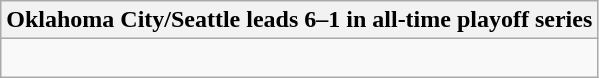<table class="wikitable collapsible collapsed">
<tr>
<th>Oklahoma City/Seattle leads 6–1 in all-time playoff series</th>
</tr>
<tr>
<td><br>





</td>
</tr>
</table>
